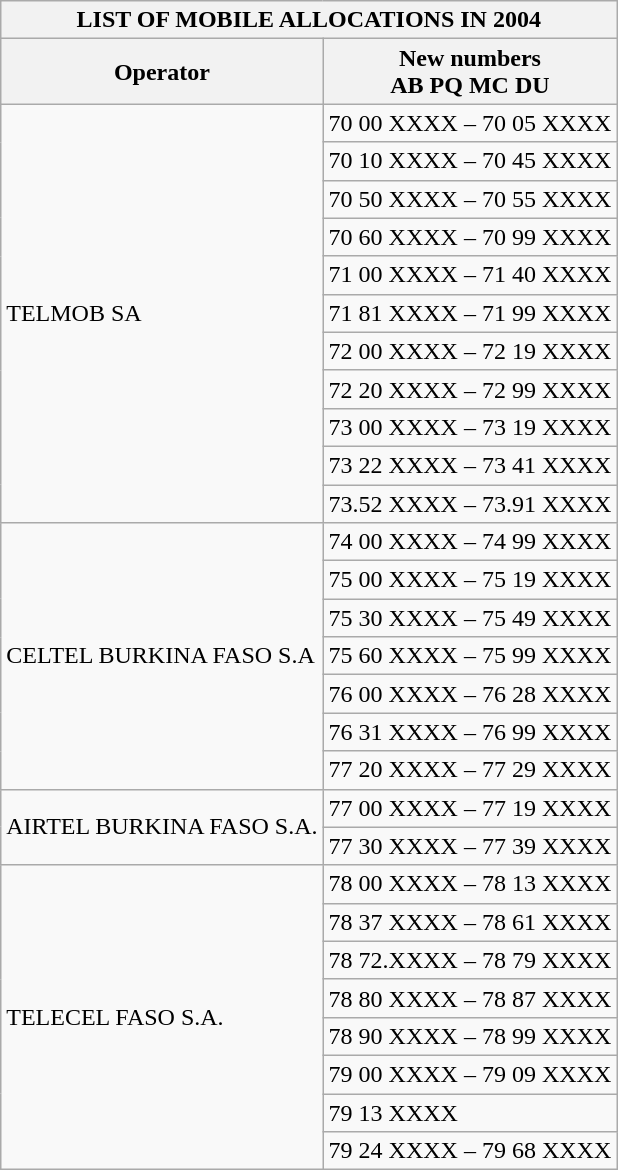<table class="wikitable">
<tr>
<th colspan="2">LIST OF MOBILE ALLOCATIONS IN 2004</th>
</tr>
<tr>
<th>Operator</th>
<th>New numbers<br>AB PQ MC DU</th>
</tr>
<tr>
<td rowspan="11">TELMOB SA</td>
<td>70 00 XXXX – 70 05 XXXX</td>
</tr>
<tr>
<td>70 10 XXXX – 70 45 XXXX</td>
</tr>
<tr>
<td>70 50 XXXX – 70 55 XXXX</td>
</tr>
<tr>
<td>70 60 XXXX – 70 99 XXXX</td>
</tr>
<tr>
<td>71 00 XXXX – 71 40 XXXX</td>
</tr>
<tr>
<td>71 81 XXXX – 71 99 XXXX</td>
</tr>
<tr>
<td>72 00 XXXX – 72 19 XXXX</td>
</tr>
<tr>
<td>72 20 XXXX – 72 99 XXXX</td>
</tr>
<tr>
<td>73 00 XXXX – 73 19 XXXX</td>
</tr>
<tr>
<td>73 22 XXXX – 73 41 XXXX</td>
</tr>
<tr>
<td>73.52 XXXX – 73.91 XXXX</td>
</tr>
<tr>
<td rowspan="7">CELTEL BURKINA FASO S.A</td>
<td>74 00 XXXX – 74 99 XXXX</td>
</tr>
<tr>
<td>75 00 XXXX – 75 19 XXXX</td>
</tr>
<tr>
<td>75 30 XXXX – 75 49 XXXX</td>
</tr>
<tr>
<td>75 60 XXXX – 75 99 XXXX</td>
</tr>
<tr>
<td>76 00 XXXX – 76 28 XXXX</td>
</tr>
<tr>
<td>76 31 XXXX – 76 99 XXXX</td>
</tr>
<tr>
<td>77 20 XXXX – 77 29 XXXX</td>
</tr>
<tr>
<td rowspan="2">AIRTEL BURKINA FASO S.A.</td>
<td>77 00 XXXX – 77 19 XXXX</td>
</tr>
<tr>
<td>77 30 XXXX – 77 39 XXXX</td>
</tr>
<tr>
<td rowspan="8">TELECEL FASO S.A.</td>
<td>78 00 XXXX – 78 13 XXXX</td>
</tr>
<tr>
<td>78 37 XXXX – 78 61 XXXX</td>
</tr>
<tr>
<td>78 72.XXXX – 78 79 XXXX</td>
</tr>
<tr>
<td>78 80 XXXX – 78 87 XXXX</td>
</tr>
<tr>
<td>78 90 XXXX – 78 99 XXXX</td>
</tr>
<tr>
<td>79 00 XXXX – 79 09 XXXX</td>
</tr>
<tr>
<td>79 13 XXXX</td>
</tr>
<tr>
<td>79 24 XXXX – 79 68 XXXX</td>
</tr>
</table>
